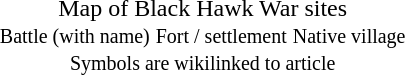<table style="text-align:center" align="right">
<tr>
<td></td>
</tr>
<tr>
<td>Map of Black Hawk War sites<br> <small>Battle (with name)</small>  <small>Fort / settlement</small>  <small>Native village</small><br><small>Symbols are wikilinked to article</small></td>
</tr>
</table>
